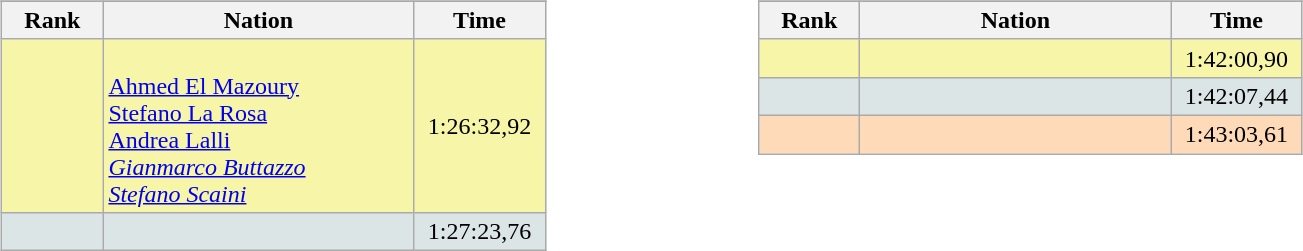<table width="80%" align=center style="font-size:100%">
<tr>
<td valign=top width="50%"><br><table class="wikitable" style="text-align:center">
<tr>
</tr>
<tr>
<th width=60>Rank</th>
<th width=200>Nation</th>
<th width=80>Time</th>
</tr>
<tr bgcolor=f7f6a8>
<td></td>
<td align="left"><br><a href='#'>Ahmed El Mazoury</a><br><a href='#'>Stefano La Rosa</a><br><a href='#'>Andrea Lalli</a><br><em><a href='#'>Gianmarco Buttazzo</a></em><br><em><a href='#'>Stefano Scaini</a></em></td>
<td>1:26:32,92</td>
</tr>
<tr bgcolor=dce5e5>
<td></td>
<td align="left"></td>
<td>1:27:23,76</td>
</tr>
</table>
</td>
<td valign=top width="50%"><br><table class="wikitable" style="text-align:center">
<tr>
</tr>
<tr>
<th width=60>Rank</th>
<th width=200>Nation</th>
<th width=80>Time</th>
</tr>
<tr bgcolor=f7f6a8>
<td></td>
<td align="left"></td>
<td>1:42:00,90</td>
</tr>
<tr bgcolor=dce5e5>
<td></td>
<td align="left"></td>
<td>1:42:07,44</td>
</tr>
<tr bgcolor=ffdab9>
<td></td>
<td align="left"></td>
<td>1:43:03,61</td>
</tr>
</table>
</td>
</tr>
</table>
